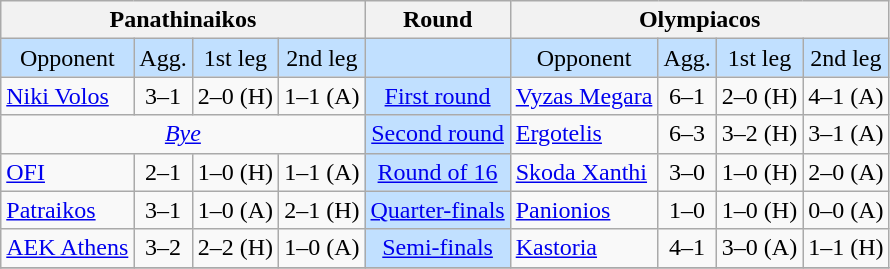<table class="wikitable" style="text-align:center">
<tr>
<th colspan=4>Panathinaikos</th>
<th>Round</th>
<th colspan=4>Olympiacos</th>
</tr>
<tr style="background:#c1e0ff">
<td>Opponent</td>
<td>Agg.</td>
<td>1st leg</td>
<td>2nd leg</td>
<td></td>
<td>Opponent</td>
<td>Agg.</td>
<td>1st leg</td>
<td>2nd leg</td>
</tr>
<tr>
<td align=left><a href='#'>Niki Volos</a></td>
<td>3–1</td>
<td>2–0 (H)</td>
<td>1–1 (A)</td>
<td style="background:#c1e0ff;"><a href='#'>First round</a></td>
<td align=left><a href='#'>Vyzas Megara</a></td>
<td>6–1</td>
<td>2–0 (H)</td>
<td>4–1 (A)</td>
</tr>
<tr>
<td colspan=4><em><a href='#'>Bye</a></em></td>
<td style="background:#c1e0ff;"><a href='#'>Second round</a></td>
<td align=left><a href='#'>Ergotelis</a></td>
<td>6–3</td>
<td>3–2 (H)</td>
<td>3–1 (A)</td>
</tr>
<tr>
<td align=left><a href='#'>OFI</a></td>
<td>2–1</td>
<td>1–0 (H)</td>
<td>1–1 (A)</td>
<td style="background:#c1e0ff;"><a href='#'>Round of 16</a></td>
<td align=left><a href='#'>Skoda Xanthi</a></td>
<td>3–0</td>
<td>1–0 (H)</td>
<td>2–0 (A)</td>
</tr>
<tr>
<td align=left><a href='#'>Patraikos</a></td>
<td>3–1</td>
<td>1–0 (A)</td>
<td>2–1 (H)</td>
<td style="background:#c1e0ff;"><a href='#'>Quarter-finals</a></td>
<td align=left><a href='#'>Panionios</a></td>
<td>1–0</td>
<td>1–0 (H)</td>
<td>0–0 (A)</td>
</tr>
<tr>
<td align=left><a href='#'>AEK Athens</a></td>
<td>3–2</td>
<td>2–2 (H)</td>
<td>1–0 (A)</td>
<td style="background:#c1e0ff;"><a href='#'>Semi-finals</a></td>
<td align=left><a href='#'>Kastoria</a></td>
<td>4–1</td>
<td>3–0 (A)</td>
<td>1–1 (H)</td>
</tr>
<tr>
</tr>
</table>
